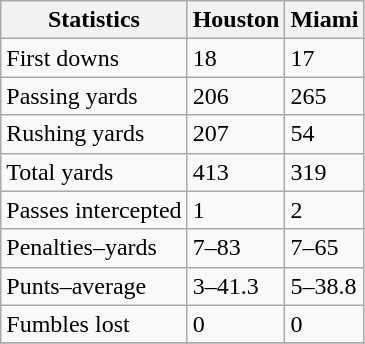<table class="wikitable">
<tr>
<th>Statistics</th>
<th>Houston</th>
<th>Miami</th>
</tr>
<tr>
<td>First downs</td>
<td>18</td>
<td>17</td>
</tr>
<tr>
<td>Passing yards</td>
<td>206</td>
<td>265</td>
</tr>
<tr>
<td>Rushing yards</td>
<td>207</td>
<td>54</td>
</tr>
<tr>
<td>Total yards</td>
<td>413</td>
<td>319</td>
</tr>
<tr>
<td>Passes intercepted</td>
<td>1</td>
<td>2</td>
</tr>
<tr>
<td>Penalties–yards</td>
<td>7–83</td>
<td>7–65</td>
</tr>
<tr>
<td>Punts–average</td>
<td>3–41.3</td>
<td>5–38.8</td>
</tr>
<tr>
<td>Fumbles lost</td>
<td>0</td>
<td>0</td>
</tr>
<tr>
</tr>
</table>
